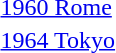<table>
<tr>
<td><a href='#'>1960 Rome</a></td>
<td align="center"><strong></strong></td>
<td align="center"></td>
<td align="center"></td>
</tr>
<tr>
<td><a href='#'>1964 Tokyo</a></td>
<td align="center"><strong></strong></td>
<td align="center"></td>
<td align="center"></td>
</tr>
</table>
